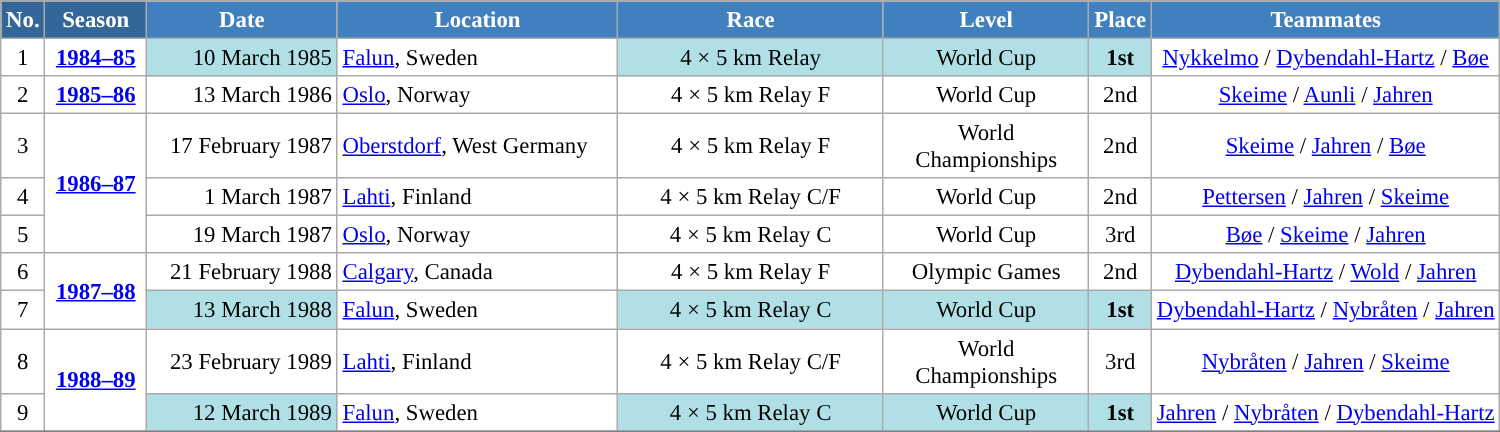<table class="wikitable sortable" style="font-size:95%; text-align:center; border:grey solid 1px; border-collapse:collapse; background:#ffffff;">
<tr style="background:#efefef;">
<th style="background-color:#369; color:white;">No.</th>
<th style="background-color:#369; color:white;">Season</th>
<th style="background-color:#4180be; color:white; width:120px;">Date</th>
<th style="background-color:#4180be; color:white; width:180px;">Location</th>
<th style="background-color:#4180be; color:white; width:170px;">Race</th>
<th style="background-color:#4180be; color:white; width:130px;">Level</th>
<th style="background-color:#4180be; color:white;">Place</th>
<th style="background-color:#4180be; color:white;">Teammates</th>
</tr>
<tr>
<td align=center>1</td>
<td rowspan=1 align=center><strong><a href='#'>1984–85</a></strong></td>
<td bgcolor="#BOEOE6" align=right>10 March 1985</td>
<td align=left> <a href='#'>Falun</a>, Sweden</td>
<td bgcolor="#BOEOE6">4 × 5 km Relay</td>
<td bgcolor="#BOEOE6">World Cup</td>
<td bgcolor="#BOEOE6"><strong>1st</strong></td>
<td><a href='#'>Nykkelmo</a> / <a href='#'>Dybendahl-Hartz</a> / <a href='#'>Bøe</a></td>
</tr>
<tr>
<td align=center>2</td>
<td rowspan=1 align=center><strong> <a href='#'>1985–86</a> </strong></td>
<td align=right>13 March 1986</td>
<td align=left> <a href='#'>Oslo</a>, Norway</td>
<td>4 × 5 km Relay F</td>
<td>World Cup</td>
<td>2nd</td>
<td><a href='#'>Skeime</a> / <a href='#'>Aunli</a> / <a href='#'>Jahren</a></td>
</tr>
<tr>
<td align=center>3</td>
<td rowspan=3 align=center><strong> <a href='#'>1986–87</a> </strong></td>
<td align=right>17 February 1987</td>
<td align=left> <a href='#'>Oberstdorf</a>, West Germany</td>
<td>4 × 5 km Relay F</td>
<td>World Championships</td>
<td>2nd</td>
<td><a href='#'>Skeime</a> / <a href='#'>Jahren</a> / <a href='#'>Bøe</a></td>
</tr>
<tr>
<td align=center>4</td>
<td align=right>1 March 1987</td>
<td align=left> <a href='#'>Lahti</a>, Finland</td>
<td>4 × 5 km Relay C/F</td>
<td>World Cup</td>
<td>2nd</td>
<td><a href='#'>Pettersen</a> / <a href='#'>Jahren</a> / <a href='#'>Skeime</a></td>
</tr>
<tr>
<td align=center>5</td>
<td align=right>19 March 1987</td>
<td align=left> <a href='#'>Oslo</a>, Norway</td>
<td>4 × 5 km Relay C</td>
<td>World Cup</td>
<td>3rd</td>
<td><a href='#'>Bøe</a> / <a href='#'>Skeime</a> / <a href='#'>Jahren</a></td>
</tr>
<tr>
<td align=center>6</td>
<td rowspan=2 align=center><strong> <a href='#'>1987–88</a> </strong></td>
<td align=right>21 February 1988</td>
<td align=left> <a href='#'>Calgary</a>, Canada</td>
<td>4 × 5 km Relay F</td>
<td>Olympic Games</td>
<td>2nd</td>
<td><a href='#'>Dybendahl-Hartz</a> / <a href='#'>Wold</a> / <a href='#'>Jahren</a></td>
</tr>
<tr>
<td align=center>7</td>
<td bgcolor="#BOEOE6" align=right>13 March 1988</td>
<td align=left> <a href='#'>Falun</a>, Sweden</td>
<td bgcolor="#BOEOE6">4 × 5 km Relay C</td>
<td bgcolor="#BOEOE6">World Cup</td>
<td bgcolor="#BOEOE6"><strong>1st</strong></td>
<td><a href='#'>Dybendahl-Hartz</a> / <a href='#'>Nybråten</a> / <a href='#'>Jahren</a></td>
</tr>
<tr>
<td align=center>8</td>
<td rowspan=2 align=center><strong> <a href='#'>1988–89</a> </strong></td>
<td align=right>23 February 1989</td>
<td align=left> <a href='#'>Lahti</a>, Finland</td>
<td>4 × 5 km Relay C/F</td>
<td>World Championships</td>
<td>3rd</td>
<td><a href='#'>Nybråten</a> / <a href='#'>Jahren</a> / <a href='#'>Skeime</a></td>
</tr>
<tr>
<td align=center>9</td>
<td bgcolor="#BOEOE6" align=right>12 March 1989</td>
<td align=left> <a href='#'>Falun</a>, Sweden</td>
<td bgcolor="#BOEOE6">4 × 5 km Relay C</td>
<td bgcolor="#BOEOE6">World Cup</td>
<td bgcolor="#BOEOE6"><strong>1st</strong></td>
<td><a href='#'>Jahren</a> / <a href='#'>Nybråten</a> / <a href='#'>Dybendahl-Hartz</a></td>
</tr>
<tr>
</tr>
</table>
